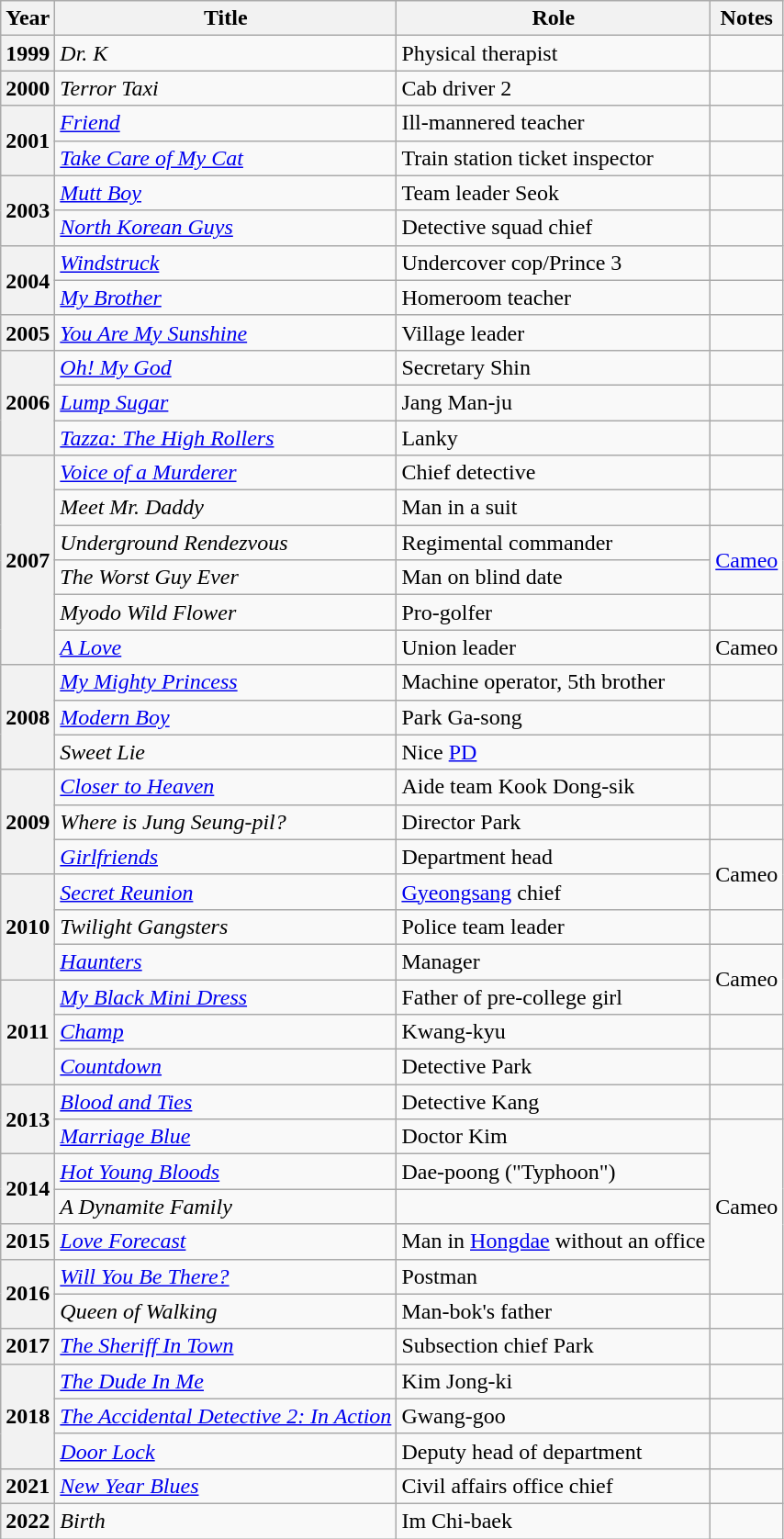<table class="wikitable plainrowheaders ">
<tr>
<th scope="col">Year</th>
<th scope="col">Title</th>
<th scope="col">Role</th>
<th scope="col">Notes</th>
</tr>
<tr>
<th scope="row">1999</th>
<td><em>Dr. K</em></td>
<td>Physical therapist</td>
<td></td>
</tr>
<tr>
<th scope="row">2000</th>
<td><em>Terror Taxi</em></td>
<td>Cab driver 2</td>
<td></td>
</tr>
<tr>
<th scope="row" rowspan="2">2001</th>
<td><em><a href='#'>Friend</a></em></td>
<td>Ill-mannered teacher</td>
<td></td>
</tr>
<tr>
<td><em><a href='#'>Take Care of My Cat</a></em></td>
<td>Train station ticket inspector</td>
<td></td>
</tr>
<tr>
<th scope="row" rowspan="2">2003</th>
<td><em><a href='#'>Mutt Boy</a></em></td>
<td>Team leader Seok</td>
<td></td>
</tr>
<tr>
<td><em><a href='#'>North Korean Guys</a></em></td>
<td>Detective squad chief</td>
<td></td>
</tr>
<tr>
<th scope="row" rowspan="2">2004</th>
<td><em><a href='#'>Windstruck</a></em></td>
<td>Undercover cop/Prince 3</td>
<td></td>
</tr>
<tr>
<td><em><a href='#'>My Brother</a></em></td>
<td>Homeroom teacher</td>
<td></td>
</tr>
<tr>
<th scope="row">2005</th>
<td><em><a href='#'>You Are My Sunshine</a></em></td>
<td>Village leader</td>
<td></td>
</tr>
<tr>
<th scope="row" rowspan="3">2006</th>
<td><em><a href='#'>Oh! My God</a></em></td>
<td>Secretary Shin</td>
<td></td>
</tr>
<tr>
<td><em><a href='#'>Lump Sugar</a></em></td>
<td>Jang Man-ju</td>
<td></td>
</tr>
<tr>
<td><em><a href='#'>Tazza: The High Rollers</a></em></td>
<td>Lanky</td>
<td></td>
</tr>
<tr>
<th scope="row" rowspan="6">2007</th>
<td><em><a href='#'>Voice of a Murderer</a></em></td>
<td>Chief detective</td>
<td></td>
</tr>
<tr>
<td><em>Meet Mr. Daddy</em></td>
<td>Man in a suit</td>
<td></td>
</tr>
<tr>
<td><em>Underground Rendezvous</em></td>
<td>Regimental commander</td>
<td rowspan="2"><a href='#'>Cameo</a></td>
</tr>
<tr>
<td><em>The Worst Guy Ever</em></td>
<td>Man on blind date</td>
</tr>
<tr>
<td><em>Myodo Wild Flower</em></td>
<td>Pro-golfer</td>
<td></td>
</tr>
<tr>
<td><em><a href='#'>A Love</a></em></td>
<td>Union leader</td>
<td>Cameo</td>
</tr>
<tr>
<th scope="row" rowspan="3">2008</th>
<td><em><a href='#'>My Mighty Princess</a></em></td>
<td>Machine operator, 5th brother</td>
<td></td>
</tr>
<tr>
<td><em><a href='#'>Modern Boy</a></em></td>
<td>Park Ga-song</td>
<td></td>
</tr>
<tr>
<td><em>Sweet Lie</em> </td>
<td>Nice <a href='#'>PD</a></td>
<td></td>
</tr>
<tr>
<th scope="row" rowspan="3">2009</th>
<td><em><a href='#'>Closer to Heaven</a></em></td>
<td>Aide team Kook Dong-sik</td>
<td></td>
</tr>
<tr>
<td><em>Where is Jung Seung-pil?</em> </td>
<td>Director Park</td>
<td></td>
</tr>
<tr>
<td><em><a href='#'>Girlfriends</a></em></td>
<td>Department head</td>
<td rowspan="2">Cameo</td>
</tr>
<tr>
<th scope="row" rowspan="3">2010</th>
<td><em><a href='#'>Secret Reunion</a></em></td>
<td><a href='#'>Gyeongsang</a> chief</td>
</tr>
<tr>
<td><em>Twilight Gangsters</em></td>
<td>Police team leader</td>
<td></td>
</tr>
<tr>
<td><em><a href='#'>Haunters</a></em></td>
<td>Manager</td>
<td rowspan="2">Cameo</td>
</tr>
<tr>
<th scope="row" rowspan="3">2011</th>
<td><em><a href='#'>My Black Mini Dress</a></em></td>
<td>Father of pre-college girl</td>
</tr>
<tr>
<td><em><a href='#'>Champ</a></em></td>
<td>Kwang-kyu</td>
<td></td>
</tr>
<tr>
<td><em><a href='#'>Countdown</a></em></td>
<td>Detective Park</td>
<td></td>
</tr>
<tr>
<th scope="row" rowspan="2">2013</th>
<td><em><a href='#'>Blood and Ties</a></em></td>
<td>Detective Kang</td>
<td></td>
</tr>
<tr>
<td><em><a href='#'>Marriage Blue</a></em></td>
<td>Doctor Kim</td>
<td rowspan="5">Cameo</td>
</tr>
<tr>
<th scope="row" rowspan="2">2014</th>
<td><em><a href='#'>Hot Young Bloods</a></em></td>
<td>Dae-poong ("Typhoon")</td>
</tr>
<tr>
<td><em>A Dynamite Family</em></td>
<td></td>
</tr>
<tr>
<th scope="row">2015</th>
<td><em><a href='#'>Love Forecast</a></em></td>
<td>Man in <a href='#'>Hongdae</a> without an office</td>
</tr>
<tr>
<th scope="row" rowspan="2">2016</th>
<td><em><a href='#'>Will You Be There?</a></em></td>
<td>Postman</td>
</tr>
<tr>
<td><em>Queen of Walking</em></td>
<td>Man-bok's father</td>
<td></td>
</tr>
<tr>
<th scope="row">2017</th>
<td><em><a href='#'>The Sheriff In Town</a></em></td>
<td>Subsection chief Park</td>
<td></td>
</tr>
<tr>
<th scope="row" rowspan="3">2018</th>
<td><em><a href='#'>The Dude In Me</a></em></td>
<td>Kim Jong-ki</td>
<td></td>
</tr>
<tr>
<td><em><a href='#'>The Accidental Detective 2: In Action</a></em></td>
<td>Gwang-goo</td>
<td></td>
</tr>
<tr>
<td><em><a href='#'>Door Lock</a></em></td>
<td>Deputy head of department</td>
<td></td>
</tr>
<tr>
<th scope="row">2021</th>
<td><em><a href='#'>New Year Blues</a></em></td>
<td>Civil affairs office chief</td>
<td></td>
</tr>
<tr>
<th scope="row">2022</th>
<td><em>Birth</em></td>
<td>Im Chi-baek</td>
<td></td>
</tr>
</table>
